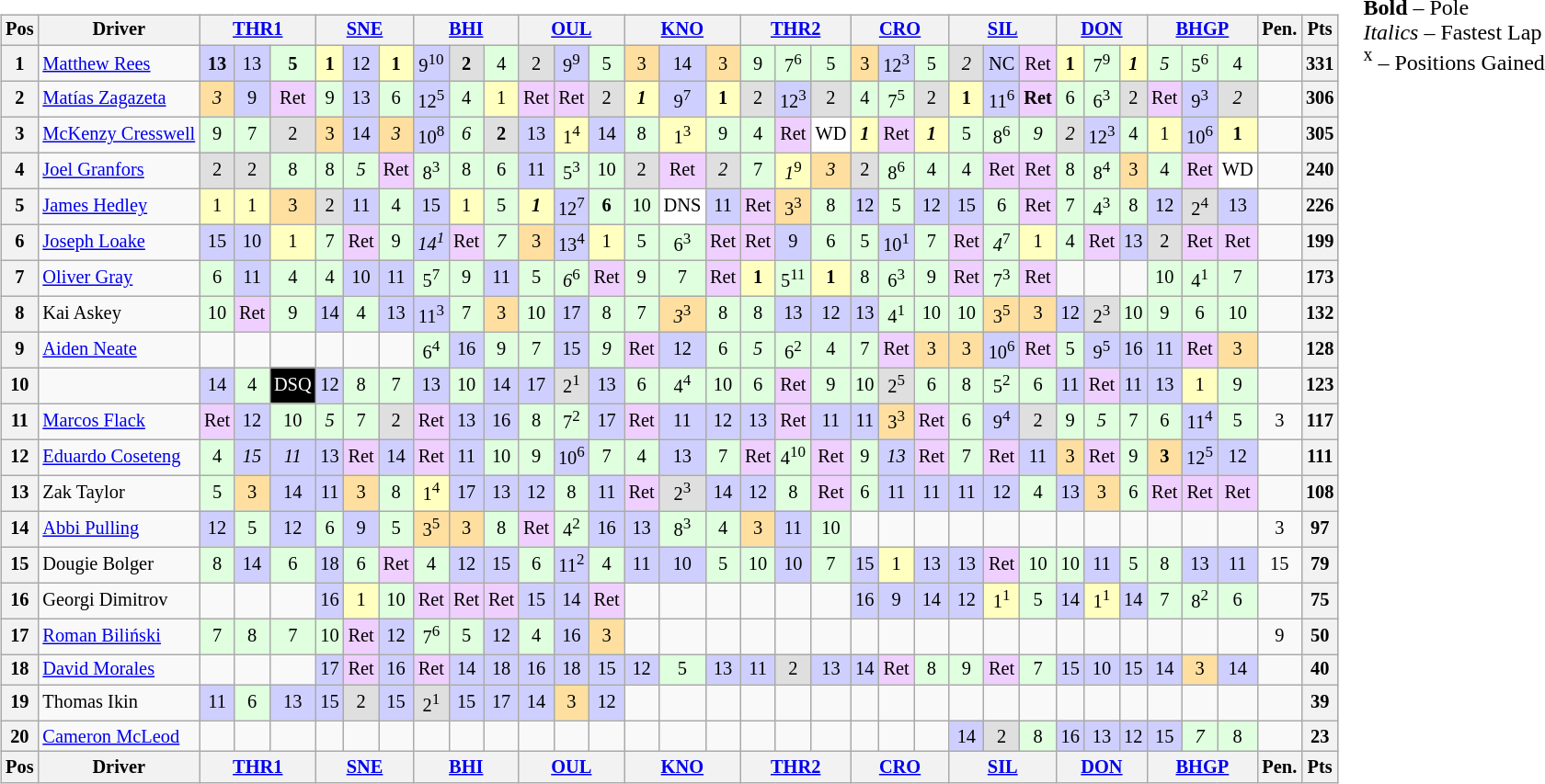<table>
<tr>
<td style="vertical-align:top"><br><table class="wikitable" style="font-size:85%; text-align:center">
<tr style="background:#f9f9f9">
<th>Pos</th>
<th>Driver</th>
<th colspan=3><a href='#'>THR1</a></th>
<th colspan=3><a href='#'>SNE</a></th>
<th colspan=3><a href='#'>BHI</a></th>
<th colspan=3><a href='#'>OUL</a></th>
<th colspan=3><a href='#'>KNO</a></th>
<th colspan=3><a href='#'>THR2</a></th>
<th colspan=3><a href='#'>CRO</a></th>
<th colspan=3><a href='#'>SIL</a></th>
<th colspan=3><a href='#'>DON</a></th>
<th colspan=3><a href='#'>BHGP</a></th>
<th>Pen.</th>
<th>Pts</th>
</tr>
<tr>
<th>1</th>
<td style="text-align:left"> <a href='#'>Matthew Rees</a></td>
<td style="background:#cfcfff"><strong>13</strong></td>
<td style="background:#cfcfff">13</td>
<td style="background:#dfffdf"><strong>5</strong></td>
<td style="background:#ffffbf"><strong>1</strong></td>
<td style="background:#cfcfff">12</td>
<td style="background:#ffffbf"><strong>1</strong></td>
<td style="background:#cfcfff">9<sup>10</sup></td>
<td style="background:#dfdfdf"><strong>2</strong></td>
<td style="background:#dfffdf">4</td>
<td style="background:#dfdfdf">2</td>
<td style="background:#cfcfff">9<sup>9</sup></td>
<td style="background:#dfffdf">5</td>
<td style="background:#ffdf9f">3</td>
<td style="background:#cfcfff">14</td>
<td style="background:#ffdf9f">3</td>
<td style="background:#dfffdf">9</td>
<td style="background:#dfffdf">7<sup>6</sup></td>
<td style="background:#dfffdf">5</td>
<td style="background:#ffdf9f">3</td>
<td style="background:#cfcfff">12<sup>3</sup></td>
<td style="background:#dfffdf">5</td>
<td style="background:#dfdfdf"><em>2</em></td>
<td style="background:#cfcfff">NC</td>
<td style="background:#efcfff">Ret</td>
<td style="background:#ffffbf"><strong>1</strong></td>
<td style="background:#dfffdf">7<sup>9</sup></td>
<td style="background:#ffffbf"><strong><em>1</em></strong></td>
<td style="background:#dfffdf"><em>5</em></td>
<td style="background:#dfffdf">5<sup>6</sup></td>
<td style="background:#dfffdf">4</td>
<td></td>
<th>331</th>
</tr>
<tr>
<th>2</th>
<td style="text-align:left"> <a href='#'>Matías Zagazeta</a></td>
<td style="background:#ffdf9f"><em>3</em></td>
<td style="background:#cfcfff">9</td>
<td style="background:#efcfff">Ret</td>
<td style="background:#dfffdf">9</td>
<td style="background:#cfcfff">13</td>
<td style="background:#dfffdf">6</td>
<td style="background:#cfcfff">12<sup>5</sup></td>
<td style="background:#dfffdf">4</td>
<td style="background:#ffffbf">1</td>
<td style="background:#efcfff">Ret</td>
<td style="background:#efcfff">Ret</td>
<td style="background:#dfdfdf">2</td>
<td style="background:#ffffbf"><strong><em>1</em></strong></td>
<td style="background:#cfcfff">9<sup>7</sup></td>
<td style="background:#ffffbf"><strong>1</strong></td>
<td style="background:#dfdfdf">2</td>
<td style="background:#cfcfff">12<sup>3</sup></td>
<td style="background:#dfdfdf">2</td>
<td style="background:#dfffdf">4</td>
<td style="background:#dfffdf">7<sup>5</sup></td>
<td style="background:#dfdfdf">2</td>
<td style="background:#ffffbf"><strong>1</strong></td>
<td style="background:#cfcfff">11<sup>6</sup></td>
<td style="background:#efcfff"><strong>Ret</strong></td>
<td style="background:#dfffdf">6</td>
<td style="background:#dfffdf">6<sup>3</sup></td>
<td style="background:#dfdfdf">2</td>
<td style="background:#efcfff">Ret</td>
<td style="background:#cfcfff">9<sup>3</sup></td>
<td style="background:#dfdfdf"><em>2</em></td>
<td></td>
<th>306</th>
</tr>
<tr>
<th>3</th>
<td style="text-align:left"> <a href='#'>McKenzy Cresswell</a></td>
<td style="background:#dfffdf">9</td>
<td style="background:#dfffdf">7</td>
<td style="background:#dfdfdf">2</td>
<td style="background:#ffdf9f">3</td>
<td style="background:#cfcfff">14</td>
<td style="background:#ffdf9f"><em>3</em></td>
<td style="background:#cfcfff">10<sup>8</sup></td>
<td style="background:#dfffdf"><em>6</em></td>
<td style="background:#dfdfdf"><strong>2</strong></td>
<td style="background:#cfcfff">13</td>
<td style="background:#ffffbf">1<sup>4</sup></td>
<td style="background:#cfcfff">14</td>
<td style="background:#dfffdf">8</td>
<td style="background:#ffffbf">1<sup>3</sup></td>
<td style="background:#dfffdf">9</td>
<td style="background:#dfffdf">4</td>
<td style="background:#efcfff">Ret</td>
<td style="background:#ffffff">WD</td>
<td style="background:#ffffbf"><strong><em>1</em></strong></td>
<td style="background:#efcfff">Ret</td>
<td style="background:#ffffbf"><strong><em>1</em></strong></td>
<td style="background:#dfffdf">5</td>
<td style="background:#dfffdf">8<sup>6</sup></td>
<td style="background:#dfffdf"><em>9</em></td>
<td style="background:#dfdfdf"><em>2</em></td>
<td style="background:#cfcfff">12<sup>3</sup></td>
<td style="background:#dfffdf">4</td>
<td style="background:#ffffbf">1</td>
<td style="background:#cfcfff">10<sup>6</sup></td>
<td style="background:#ffffbf"><strong>1</strong></td>
<td></td>
<th>305</th>
</tr>
<tr>
<th>4</th>
<td style="text-align:left"> <a href='#'>Joel Granfors</a></td>
<td style="background:#dfdfdf">2</td>
<td style="background:#dfdfdf">2</td>
<td style="background:#dfffdf">8</td>
<td style="background:#dfffdf">8</td>
<td style="background:#dfffdf"><em>5</em></td>
<td style="background:#efcfff">Ret</td>
<td style="background:#dfffdf">8<sup>3</sup></td>
<td style="background:#dfffdf">8</td>
<td style="background:#dfffdf">6</td>
<td style="background:#cfcfff">11</td>
<td style="background:#dfffdf">5<sup>3</sup></td>
<td style="background:#dfffdf">10</td>
<td style="background:#dfdfdf">2</td>
<td style="background:#efcfff">Ret</td>
<td style="background:#dfdfdf"><em>2</em></td>
<td style="background:#dfffdf">7</td>
<td style="background:#ffffbf"><em>1</em><sup>9</sup></td>
<td style="background:#ffdf9f"><em>3</em></td>
<td style="background:#dfdfdf">2</td>
<td style="background:#dfffdf">8<sup>6</sup></td>
<td style="background:#dfffdf">4</td>
<td style="background:#dfffdf">4</td>
<td style="background:#efcfff">Ret</td>
<td style="background:#efcfff">Ret</td>
<td style="background:#dfffdf">8</td>
<td style="background:#dfffdf">8<sup>4</sup></td>
<td style="background:#ffdf9f">3</td>
<td style="background:#dfffdf">4</td>
<td style="background:#efcfff">Ret</td>
<td style="background:#ffffff">WD</td>
<td></td>
<th>240</th>
</tr>
<tr>
<th>5</th>
<td style="text-align:left"> <a href='#'>James Hedley</a></td>
<td style="background:#ffffbf">1</td>
<td style="background:#ffffbf">1</td>
<td style="background:#ffdf9f">3</td>
<td style="background:#dfdfdf">2</td>
<td style="background:#cfcfff">11</td>
<td style="background:#dfffdf">4</td>
<td style="background:#cfcfff">15</td>
<td style="background:#ffffbf">1</td>
<td style="background:#dfffdf">5</td>
<td style="background:#ffffbf"><strong><em>1</em></strong></td>
<td style="background:#cfcfff">12<sup>7</sup></td>
<td style="background:#dfffdf"><strong>6</strong></td>
<td style="background:#dfffdf">10</td>
<td style="background:#ffffff">DNS</td>
<td style="background:#cfcfff">11</td>
<td style="background:#efcfff">Ret</td>
<td style="background:#ffdf9f">3<sup>3</sup></td>
<td style="background:#dfffdf">8</td>
<td style="background:#cfcfff">12</td>
<td style="background:#dfffdf">5</td>
<td style="background:#cfcfff">12</td>
<td style="background:#cfcfff">15</td>
<td style="background:#dfffdf">6</td>
<td style="background:#efcfff">Ret</td>
<td style="background:#dfffdf">7</td>
<td style="background:#dfffdf">4<sup>3</sup></td>
<td style="background:#dfffdf">8</td>
<td style="background:#cfcfff">12</td>
<td style="background:#dfdfdf">2<sup>4</sup></td>
<td style="background:#cfcfff">13</td>
<td></td>
<th>226</th>
</tr>
<tr>
<th>6</th>
<td style="text-align:left"> <a href='#'>Joseph Loake</a></td>
<td style="background:#cfcfff">15</td>
<td style="background:#cfcfff">10</td>
<td style="background:#ffffbf">1</td>
<td style="background:#dfffdf">7</td>
<td style="background:#efcfff">Ret</td>
<td style="background:#dfffdf">9</td>
<td style="background:#cfcfff"><em>14<sup>1</sup></em></td>
<td style="background:#efcfff">Ret</td>
<td style="background:#dfffdf"><em>7</em></td>
<td style="background:#ffdf9f">3</td>
<td style="background:#cfcfff">13<sup>4</sup></td>
<td style="background:#ffffbf">1</td>
<td style="background:#dfffdf">5</td>
<td style="background:#dfffdf">6<sup>3</sup></td>
<td style="background:#efcfff">Ret</td>
<td style="background:#efcfff">Ret</td>
<td style="background:#cfcfff">9</td>
<td style="background:#dfffdf">6</td>
<td style="background:#dfffdf">5</td>
<td style="background:#cfcfff">10<sup>1</sup></td>
<td style="background:#dfffdf">7</td>
<td style="background:#efcfff">Ret</td>
<td style="background:#dfffdf"><em>4</em><sup>7</sup></td>
<td style="background:#ffffbf">1</td>
<td style="background:#dfffdf">4</td>
<td style="background:#efcfff">Ret</td>
<td style="background:#cfcfff">13</td>
<td style="background:#dfdfdf">2</td>
<td style="background:#efcfff">Ret</td>
<td style="background:#efcfff">Ret</td>
<td></td>
<th>199</th>
</tr>
<tr>
<th>7</th>
<td style="text-align:left"> <a href='#'>Oliver Gray</a></td>
<td style="background:#dfffdf">6</td>
<td style="background:#cfcfff">11</td>
<td style="background:#dfffdf">4</td>
<td style="background:#dfffdf">4</td>
<td style="background:#cfcfff">10</td>
<td style="background:#cfcfff">11</td>
<td style="background:#dfffdf">5<sup>7</sup></td>
<td style="background:#dfffdf">9</td>
<td style="background:#cfcfff">11</td>
<td style="background:#dfffdf">5</td>
<td style="background:#dfffdf"><em>6</em><sup>6</sup></td>
<td style="background:#efcfff">Ret</td>
<td style="background:#dfffdf">9</td>
<td style="background:#dfffdf">7</td>
<td style="background:#efcfff">Ret</td>
<td style="background:#ffffbf"><strong>1</strong></td>
<td style="background:#dfffdf">5<sup>11</sup></td>
<td style="background:#ffffbf"><strong>1</strong></td>
<td style="background:#dfffdf">8</td>
<td style="background:#dfffdf">6<sup>3</sup></td>
<td style="background:#dfffdf">9</td>
<td style="background:#efcfff">Ret</td>
<td style="background:#dfffdf">7<sup>3</sup></td>
<td style="background:#efcfff">Ret</td>
<td></td>
<td></td>
<td></td>
<td style="background:#dfffdf">10</td>
<td style="background:#dfffdf">4<sup>1</sup></td>
<td style="background:#dfffdf">7</td>
<td></td>
<th>173</th>
</tr>
<tr>
<th>8</th>
<td style="text-align:left"> Kai Askey</td>
<td style="background:#dfffdf">10</td>
<td style="background:#efcfff">Ret</td>
<td style="background:#dfffdf">9</td>
<td style="background:#cfcfff">14</td>
<td style="background:#dfffdf">4</td>
<td style="background:#cfcfff">13</td>
<td style="background:#cfcfff">11<sup>3</sup></td>
<td style="background:#dfffdf">7</td>
<td style="background:#ffdf9f">3</td>
<td style="background:#dfffdf">10</td>
<td style="background:#cfcfff">17</td>
<td style="background:#dfffdf">8</td>
<td style="background:#dfffdf">7</td>
<td style="background:#ffdf9f"><em>3</em><sup>3</sup></td>
<td style="background:#dfffdf">8</td>
<td style="background:#dfffdf">8</td>
<td style="background:#cfcfff">13</td>
<td style="background:#cfcfff">12</td>
<td style="background:#cfcfff">13</td>
<td style="background:#dfffdf">4<sup>1</sup></td>
<td style="background:#dfffdf">10</td>
<td style="background:#dfffdf">10</td>
<td style="background:#ffdf9f">3<sup>5</sup></td>
<td style="background:#ffdf9f">3</td>
<td style="background:#cfcfff">12</td>
<td style="background:#dfdfdf">2<sup>3</sup></td>
<td style="background:#dfffdf">10</td>
<td style="background:#dfffdf">9</td>
<td style="background:#dfffdf">6</td>
<td style="background:#dfffdf">10</td>
<td></td>
<th>132</th>
</tr>
<tr>
<th>9</th>
<td style="text-align:left"> <a href='#'>Aiden Neate</a></td>
<td></td>
<td></td>
<td></td>
<td></td>
<td></td>
<td></td>
<td style="background:#dfffdf">6<sup>4</sup></td>
<td style="background:#cfcfff">16</td>
<td style="background:#dfffdf">9</td>
<td style="background:#dfffdf">7</td>
<td style="background:#cfcfff">15</td>
<td style="background:#dfffdf"><em>9</em></td>
<td style="background:#efcfff">Ret</td>
<td style="background:#cfcfff">12</td>
<td style="background:#dfffdf">6</td>
<td style="background:#dfffdf"><em>5</em></td>
<td style="background:#dfffdf">6<sup>2</sup></td>
<td style="background:#dfffdf">4</td>
<td style="background:#dfffdf">7</td>
<td style="background:#efcfff">Ret</td>
<td style="background:#ffdf9f">3</td>
<td style="background:#ffdf9f">3</td>
<td style="background:#cfcfff">10<sup>6</sup></td>
<td style="background:#efcfff">Ret</td>
<td style="background:#dfffdf">5</td>
<td style="background:#cfcfff">9<sup>5</sup></td>
<td style="background:#cfcfff">16</td>
<td style="background:#cfcfff">11</td>
<td style="background:#efcfff">Ret</td>
<td style="background:#ffdf9f">3</td>
<td></td>
<th>128</th>
</tr>
<tr>
<th>10</th>
<td style="text-align:left"></td>
<td style="background:#cfcfff">14</td>
<td style="background:#dfffdf">4</td>
<td style="background-color:#000000;color:white">DSQ</td>
<td style="background:#cfcfff">12</td>
<td style="background:#dfffdf">8</td>
<td style="background:#dfffdf">7</td>
<td style="background:#cfcfff">13</td>
<td style="background:#dfffdf">10</td>
<td style="background:#cfcfff">14</td>
<td style="background:#cfcfff">17</td>
<td style="background:#dfdfdf">2<sup>1</sup></td>
<td style="background:#cfcfff">13</td>
<td style="background:#dfffdf">6</td>
<td style="background:#dfffdf">4<sup>4</sup></td>
<td style="background:#dfffdf">10</td>
<td style="background:#dfffdf">6</td>
<td style="background:#efcfff">Ret</td>
<td style="background:#dfffdf">9</td>
<td style="background:#dfffdf">10</td>
<td style="background:#dfdfdf">2<sup>5</sup></td>
<td style="background:#dfffdf">6</td>
<td style="background:#dfffdf">8</td>
<td style="background:#dfffdf">5<sup>2</sup></td>
<td style="background:#dfffdf">6</td>
<td style="background:#cfcfff">11</td>
<td style="background:#efcfff">Ret</td>
<td style="background:#cfcfff">11</td>
<td style="background:#cfcfff">13</td>
<td style="background:#ffffbf">1</td>
<td style="background:#dfffdf">9</td>
<td></td>
<th>123</th>
</tr>
<tr>
<th>11</th>
<td style="text-align:left"> <a href='#'>Marcos Flack</a></td>
<td style="background:#efcfff">Ret</td>
<td style="background:#cfcfff">12</td>
<td style="background:#dfffdf">10</td>
<td style="background:#dfffdf"><em>5</em></td>
<td style="background:#dfffdf">7</td>
<td style="background:#dfdfdf">2</td>
<td style="background:#efcfff">Ret</td>
<td style="background:#cfcfff">13</td>
<td style="background:#cfcfff">16</td>
<td style="background:#dfffdf">8</td>
<td style="background:#dfffdf">7<sup>2</sup></td>
<td style="background:#cfcfff">17</td>
<td style="background:#efcfff">Ret</td>
<td style="background:#cfcfff">11</td>
<td style="background:#cfcfff">12</td>
<td style="background:#cfcfff">13</td>
<td style="background:#efcfff">Ret</td>
<td style="background:#cfcfff">11</td>
<td style="background:#cfcfff">11</td>
<td style="background:#ffdf9f">3<sup>3</sup></td>
<td style="background:#efcfff">Ret</td>
<td style="background:#dfffdf">6</td>
<td style="background:#cfcfff">9<sup>4</sup></td>
<td style="background:#dfdfdf">2</td>
<td style="background:#dfffdf">9</td>
<td style="background:#dfffdf"><em>5</em></td>
<td style="background:#dfffdf">7</td>
<td style="background:#dfffdf">6</td>
<td style="background:#cfcfff">11<sup>4</sup></td>
<td style="background:#dfffdf">5</td>
<td>3</td>
<th>117</th>
</tr>
<tr>
<th>12</th>
<td style="text-align:left"> <a href='#'>Eduardo Coseteng</a></td>
<td style="background:#dfffdf">4</td>
<td style="background:#cfcfff"><em>15</em></td>
<td style="background:#cfcfff"><em>11</em></td>
<td style="background:#cfcfff">13</td>
<td style="background:#efcfff">Ret</td>
<td style="background:#cfcfff">14</td>
<td style="background:#efcfff">Ret</td>
<td style="background:#cfcfff">11</td>
<td style="background:#dfffdf">10</td>
<td style="background:#dfffdf">9</td>
<td style="background:#cfcfff">10<sup>6</sup></td>
<td style="background:#dfffdf">7</td>
<td style="background:#dfffdf">4</td>
<td style="background:#cfcfff">13</td>
<td style="background:#dfffdf">7</td>
<td style="background:#efcfff">Ret</td>
<td style="background:#dfffdf">4<sup>10</sup></td>
<td style="background:#efcfff">Ret</td>
<td style="background:#dfffdf">9</td>
<td style="background:#cfcfff"><em>13</em></td>
<td style="background:#efcfff">Ret</td>
<td style="background:#dfffdf">7</td>
<td style="background:#efcfff">Ret</td>
<td style="background:#cfcfff">11</td>
<td style="background:#ffdf9f">3</td>
<td style="background:#efcfff">Ret</td>
<td style="background:#dfffdf">9</td>
<td style="background:#ffdf9f"><strong>3</strong></td>
<td style="background:#cfcfff">12<sup>5</sup></td>
<td style="background:#cfcfff">12</td>
<td></td>
<th>111</th>
</tr>
<tr>
<th>13</th>
<td style="text-align:left"> Zak Taylor</td>
<td style="background:#dfffdf">5</td>
<td style="background:#ffdf9f">3</td>
<td style="background:#cfcfff">14</td>
<td style="background:#cfcfff">11</td>
<td style="background:#ffdf9f">3</td>
<td style="background:#dfffdf">8</td>
<td style="background:#ffffbf">1<sup>4</sup></td>
<td style="background:#cfcfff">17</td>
<td style="background:#cfcfff">13</td>
<td style="background:#cfcfff">12</td>
<td style="background:#dfffdf">8</td>
<td style="background:#cfcfff">11</td>
<td style="background:#efcfff">Ret</td>
<td style="background:#dfdfdf">2<sup>3</sup></td>
<td style="background:#cfcfff">14</td>
<td style="background:#cfcfff">12</td>
<td style="background:#dfffdf">8</td>
<td style="background:#efcfff">Ret</td>
<td style="background:#dfffdf">6</td>
<td style="background:#cfcfff">11</td>
<td style="background:#cfcfff">11</td>
<td style="background:#cfcfff">11</td>
<td style="background:#cfcfff">12</td>
<td style="background:#dfffdf">4</td>
<td style="background:#cfcfff">13</td>
<td style="background:#ffdf9f">3</td>
<td style="background:#dfffdf">6</td>
<td style="background:#efcfff">Ret</td>
<td style="background:#efcfff">Ret</td>
<td style="background:#efcfff">Ret</td>
<td></td>
<th>108</th>
</tr>
<tr>
<th>14</th>
<td style="text-align:left"> <a href='#'>Abbi Pulling</a></td>
<td style="background:#cfcfff">12</td>
<td style="background:#dfffdf">5</td>
<td style="background:#cfcfff">12</td>
<td style="background:#dfffdf">6</td>
<td style="background:#cfcfff">9</td>
<td style="background:#dfffdf">5</td>
<td style="background:#ffdf9f">3<sup>5</sup></td>
<td style="background:#ffdf9f">3</td>
<td style="background:#dfffdf">8</td>
<td style="background:#efcfff">Ret</td>
<td style="background:#dfffdf">4<sup>2</sup></td>
<td style="background:#cfcfff">16</td>
<td style="background:#cfcfff">13</td>
<td style="background:#dfffdf">8<sup>3</sup></td>
<td style="background:#dfffdf">4</td>
<td style="background:#ffdf9f">3</td>
<td style="background:#cfcfff">11</td>
<td style="background:#dfffdf">10</td>
<td></td>
<td></td>
<td></td>
<td></td>
<td></td>
<td></td>
<td></td>
<td></td>
<td></td>
<td></td>
<td></td>
<td></td>
<td>3</td>
<th>97</th>
</tr>
<tr>
<th>15</th>
<td style="text-align:left"> Dougie Bolger</td>
<td style="background:#dfffdf">8</td>
<td style="background:#cfcfff">14</td>
<td style="background:#dfffdf">6</td>
<td style="background:#cfcfff">18</td>
<td style="background:#dfffdf">6</td>
<td style="background:#efcfff">Ret</td>
<td style="background:#dfffdf">4</td>
<td style="background:#cfcfff">12</td>
<td style="background:#cfcfff">15</td>
<td style="background:#dfffdf">6</td>
<td style="background:#cfcfff">11<sup>2</sup></td>
<td style="background:#dfffdf">4</td>
<td style="background:#cfcfff">11</td>
<td style="background:#cfcfff">10</td>
<td style="background:#dfffdf">5</td>
<td style="background:#dfffdf">10</td>
<td style="background:#cfcfff">10</td>
<td style="background:#dfffdf">7</td>
<td style="background:#cfcfff">15</td>
<td style="background:#ffffbf">1</td>
<td style="background:#cfcfff">13</td>
<td style="background:#cfcfff">13</td>
<td style="background:#efcfff">Ret</td>
<td style="background:#dfffdf">10</td>
<td style="background:#dfffdf">10</td>
<td style="background:#cfcfff">11</td>
<td style="background:#dfffdf">5</td>
<td style="background:#dfffdf">8</td>
<td style="background:#cfcfff">13</td>
<td style="background:#cfcfff">11</td>
<td>15</td>
<th>79</th>
</tr>
<tr>
<th>16</th>
<td style="text-align:left"> Georgi Dimitrov</td>
<td></td>
<td></td>
<td></td>
<td style="background:#cfcfff">16</td>
<td style="background:#ffffbf">1</td>
<td style="background:#dfffdf">10</td>
<td style="background:#efcfff">Ret</td>
<td style="background:#efcfff">Ret</td>
<td style="background:#efcfff">Ret</td>
<td style="background:#cfcfff">15</td>
<td style="background:#cfcfff">14</td>
<td style="background:#efcfff">Ret</td>
<td></td>
<td></td>
<td></td>
<td></td>
<td></td>
<td></td>
<td style="background:#cfcfff">16</td>
<td style="background:#cfcfff">9</td>
<td style="background:#cfcfff">14</td>
<td style="background:#cfcfff">12</td>
<td style="background:#ffffbf">1<sup>1</sup></td>
<td style="background:#dfffdf">5</td>
<td style="background:#cfcfff">14</td>
<td style="background:#ffffbf">1<sup>1</sup></td>
<td style="background:#cfcfff">14</td>
<td style="background:#dfffdf">7</td>
<td style="background:#dfffdf">8<sup>2</sup></td>
<td style="background:#dfffdf">6</td>
<td></td>
<th>75</th>
</tr>
<tr>
<th>17</th>
<td style="text-align:left"> <a href='#'>Roman Biliński</a></td>
<td style="background:#dfffdf">7</td>
<td style="background:#dfffdf">8</td>
<td style="background:#dfffdf">7</td>
<td style="background:#dfffdf">10</td>
<td style="background:#efcfff">Ret</td>
<td style="background:#cfcfff">12</td>
<td style="background:#dfffdf">7<sup>6</sup></td>
<td style="background:#dfffdf">5</td>
<td style="background:#cfcfff">12</td>
<td style="background:#dfffdf">4</td>
<td style="background:#cfcfff">16</td>
<td style="background:#ffdf9f">3</td>
<td></td>
<td></td>
<td></td>
<td></td>
<td></td>
<td></td>
<td></td>
<td></td>
<td></td>
<td></td>
<td></td>
<td></td>
<td></td>
<td></td>
<td></td>
<td></td>
<td></td>
<td></td>
<td>9</td>
<th>50</th>
</tr>
<tr>
<th>18</th>
<td style="text-align:left"> <a href='#'>David Morales</a></td>
<td></td>
<td></td>
<td></td>
<td style="background:#cfcfff">17</td>
<td style="background:#efcfff">Ret</td>
<td style="background:#cfcfff">16</td>
<td style="background:#efcfff">Ret</td>
<td style="background:#cfcfff">14</td>
<td style="background:#cfcfff">18</td>
<td style="background:#cfcfff">16</td>
<td style="background:#cfcfff">18</td>
<td style="background:#cfcfff">15</td>
<td style="background:#cfcfff">12</td>
<td style="background:#dfffdf">5</td>
<td style="background:#cfcfff">13</td>
<td style="background:#cfcfff">11</td>
<td style="background:#dfdfdf">2</td>
<td style="background:#cfcfff">13</td>
<td style="background:#cfcfff">14</td>
<td style="background:#efcfff">Ret</td>
<td style="background:#dfffdf">8</td>
<td style="background:#dfffdf">9</td>
<td style="background:#efcfff">Ret</td>
<td style="background:#dfffdf">7</td>
<td style="background:#cfcfff">15</td>
<td style="background:#cfcfff">10</td>
<td style="background:#cfcfff">15</td>
<td style="background:#cfcfff">14</td>
<td style="background:#ffdf9f">3</td>
<td style="background:#cfcfff">14</td>
<td></td>
<th>40</th>
</tr>
<tr>
<th>19</th>
<td style="text-align:left"> Thomas Ikin</td>
<td style="background:#cfcfff">11</td>
<td style="background:#dfffdf">6</td>
<td style="background:#cfcfff">13</td>
<td style="background:#cfcfff">15</td>
<td style="background:#dfdfdf">2</td>
<td style="background:#cfcfff">15</td>
<td style="background:#dfdfdf">2<sup>1</sup></td>
<td style="background:#cfcfff">15</td>
<td style="background:#cfcfff">17</td>
<td style="background:#cfcfff">14</td>
<td style="background:#ffdf9f">3</td>
<td style="background:#cfcfff">12</td>
<td></td>
<td></td>
<td></td>
<td></td>
<td></td>
<td></td>
<td></td>
<td></td>
<td></td>
<td></td>
<td></td>
<td></td>
<td></td>
<td></td>
<td></td>
<td></td>
<td></td>
<td></td>
<td></td>
<th>39</th>
</tr>
<tr>
<th>20</th>
<td style="text-align:left"> <a href='#'>Cameron McLeod</a></td>
<td></td>
<td></td>
<td></td>
<td></td>
<td></td>
<td></td>
<td></td>
<td></td>
<td></td>
<td></td>
<td></td>
<td></td>
<td></td>
<td></td>
<td></td>
<td></td>
<td></td>
<td></td>
<td></td>
<td></td>
<td></td>
<td style="background:#cfcfff">14</td>
<td style="background:#dfdfdf">2</td>
<td style="background:#dfffdf">8</td>
<td style="background:#cfcfff">16</td>
<td style="background:#cfcfff">13</td>
<td style="background:#cfcfff">12</td>
<td style="background:#cfcfff">15</td>
<td style="background:#dfffdf"><em>7</em></td>
<td style="background:#dfffdf">8</td>
<td></td>
<th>23</th>
</tr>
<tr>
<th>Pos</th>
<th>Driver</th>
<th colspan=3><a href='#'>THR1</a></th>
<th colspan=3><a href='#'>SNE</a></th>
<th colspan=3><a href='#'>BHI</a></th>
<th colspan=3><a href='#'>OUL</a></th>
<th colspan=3><a href='#'>KNO</a></th>
<th colspan=3><a href='#'>THR2</a></th>
<th colspan=3><a href='#'>CRO</a></th>
<th colspan=3><a href='#'>SIL</a></th>
<th colspan=3><a href='#'>DON</a></th>
<th colspan=3><a href='#'>BHGP</a></th>
<th>Pen.</th>
<th>Pts</th>
</tr>
</table>
</td>
<td style="vertical-align:top"><br>
<span><strong>Bold</strong> – Pole<br><em>Italics</em> – Fastest Lap<br><sup>x</sup> – Positions Gained</span></td>
</tr>
</table>
